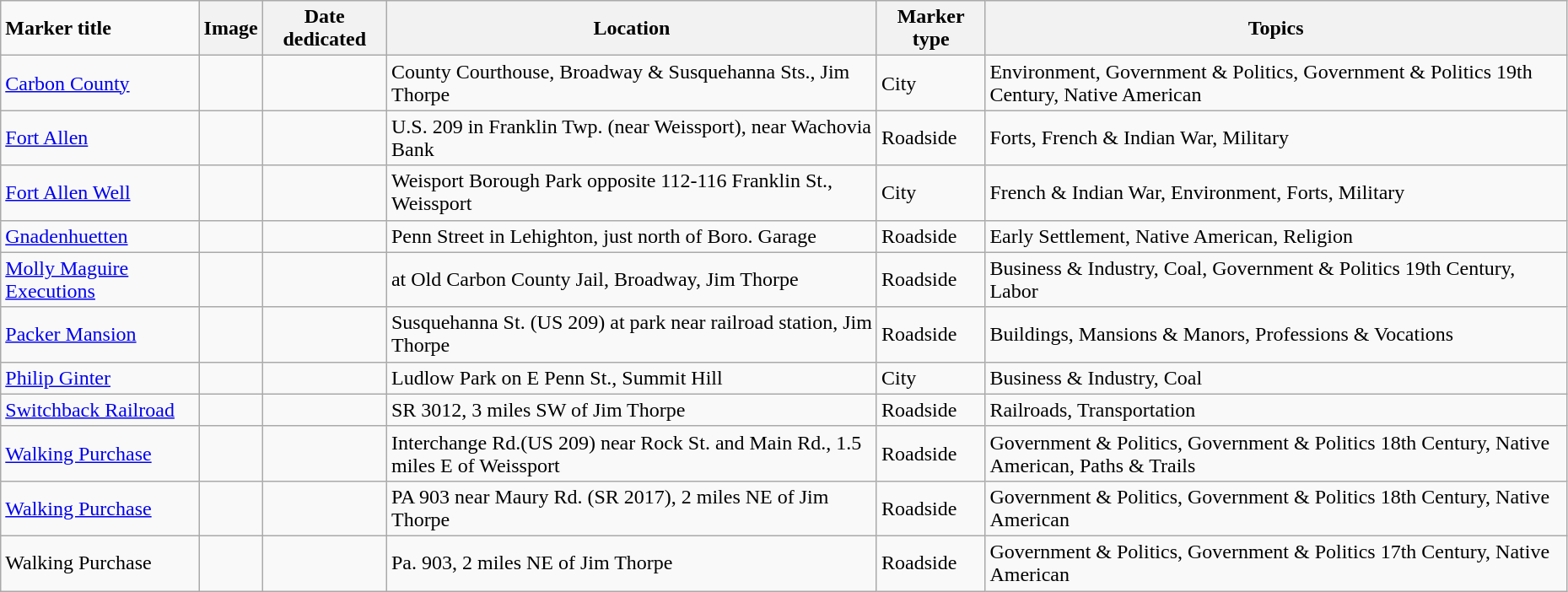<table class="wikitable sortable" style="width:98%">
<tr>
<td><strong>Marker title</strong></td>
<th class="unsortable"><strong>Image</strong></th>
<th><strong>Date dedicated</strong></th>
<th><strong>Location</strong></th>
<th><strong>Marker type</strong></th>
<th><strong>Topics</strong></th>
</tr>
<tr>
<td><a href='#'>Carbon County</a></td>
<td></td>
<td></td>
<td>County Courthouse, Broadway & Susquehanna Sts., Jim Thorpe<br><small></small></td>
<td>City</td>
<td>Environment, Government & Politics, Government & Politics 19th Century, Native American</td>
</tr>
<tr>
<td><a href='#'>Fort Allen</a></td>
<td></td>
<td></td>
<td>U.S. 209 in Franklin Twp. (near Weissport), near Wachovia Bank<br><small></small></td>
<td>Roadside</td>
<td>Forts, French & Indian War, Military</td>
</tr>
<tr ->
<td><a href='#'>Fort Allen Well</a></td>
<td></td>
<td></td>
<td>Weisport Borough Park opposite 112-116 Franklin St., Weissport<br><small></small></td>
<td>City</td>
<td>French & Indian War, Environment, Forts, Military</td>
</tr>
<tr ->
<td><a href='#'>Gnadenhuetten</a></td>
<td></td>
<td></td>
<td>Penn Street in Lehighton, just north of Boro. Garage<br><small></small></td>
<td>Roadside</td>
<td>Early Settlement, Native American, Religion</td>
</tr>
<tr ->
<td><a href='#'>Molly Maguire Executions</a></td>
<td></td>
<td></td>
<td>at Old Carbon County Jail, Broadway, Jim Thorpe<br><small></small></td>
<td>Roadside</td>
<td>Business & Industry, Coal, Government & Politics 19th Century, Labor</td>
</tr>
<tr ->
<td><a href='#'>Packer Mansion</a></td>
<td></td>
<td></td>
<td>Susquehanna St. (US 209) at park near railroad station, Jim Thorpe<br><small></small></td>
<td>Roadside</td>
<td>Buildings, Mansions & Manors, Professions & Vocations</td>
</tr>
<tr ->
<td><a href='#'>Philip Ginter</a></td>
<td></td>
<td></td>
<td>Ludlow Park on E Penn St., Summit Hill<br><small></small></td>
<td>City</td>
<td>Business & Industry, Coal</td>
</tr>
<tr ->
<td><a href='#'>Switchback Railroad</a></td>
<td></td>
<td></td>
<td>SR 3012, 3 miles SW of Jim Thorpe<br><small></small></td>
<td>Roadside</td>
<td>Railroads, Transportation</td>
</tr>
<tr ->
<td><a href='#'>Walking Purchase</a></td>
<td></td>
<td></td>
<td>Interchange Rd.(US 209) near Rock St. and Main Rd., 1.5 miles E of Weissport<br><small></small></td>
<td>Roadside</td>
<td>Government & Politics, Government & Politics 18th Century, Native American, Paths & Trails</td>
</tr>
<tr ->
<td><a href='#'>Walking Purchase</a></td>
<td></td>
<td></td>
<td>PA 903 near Maury Rd. (SR 2017), 2 miles NE of Jim Thorpe<br><small></small></td>
<td>Roadside</td>
<td>Government & Politics, Government & Politics 18th Century, Native American</td>
</tr>
<tr ->
<td>Walking Purchase</td>
<td></td>
<td></td>
<td>Pa. 903, 2 miles NE of Jim Thorpe<br><small></small></td>
<td>Roadside</td>
<td>Government & Politics, Government & Politics 17th Century, Native American</td>
</tr>
</table>
